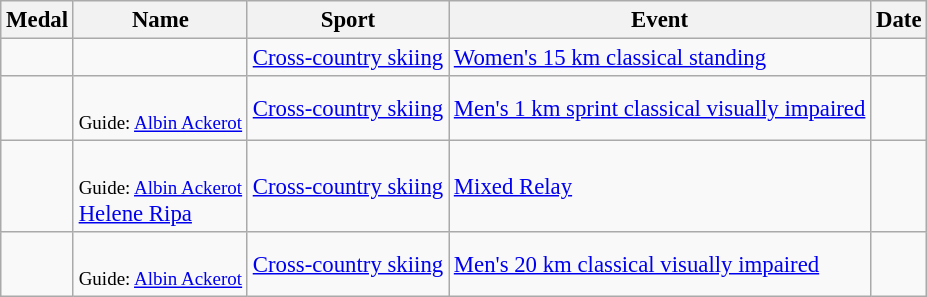<table class="wikitable sortable" style="font-size:95%;">
<tr>
<th>Medal</th>
<th>Name</th>
<th>Sport</th>
<th>Event</th>
<th>Date</th>
</tr>
<tr>
<td></td>
<td></td>
<td><a href='#'>Cross-country skiing</a></td>
<td><a href='#'>Women's 15 km classical standing</a></td>
<td></td>
</tr>
<tr>
<td></td>
<td><br><small>Guide: <a href='#'>Albin Ackerot</a></small></td>
<td><a href='#'>Cross-country skiing</a></td>
<td><a href='#'>Men's 1 km sprint classical visually impaired</a></td>
<td></td>
</tr>
<tr>
<td></td>
<td><br><small>Guide: <a href='#'>Albin Ackerot</a></small><br><a href='#'>Helene Ripa</a></td>
<td><a href='#'>Cross-country skiing</a></td>
<td><a href='#'>Mixed Relay</a></td>
<td></td>
</tr>
<tr>
<td></td>
<td><br><small>Guide: <a href='#'>Albin Ackerot</a></small></td>
<td><a href='#'>Cross-country skiing</a></td>
<td><a href='#'>Men's 20 km classical visually impaired</a></td>
<td></td>
</tr>
</table>
